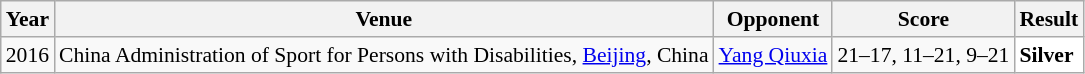<table class="sortable wikitable" style="font-size: 90%;">
<tr>
<th>Year</th>
<th>Venue</th>
<th>Opponent</th>
<th>Score</th>
<th>Result</th>
</tr>
<tr style="background:#ECF2F">
<td align="center">2016</td>
<td align="left">China Administration of Sport for Persons with Disabilities, <a href='#'>Beijing</a>, China</td>
<td align="left"> <a href='#'>Yang Qiuxia</a></td>
<td align="left">21–17, 11–21, 9–21</td>
<td style="text-align:left; background:white"> <strong>Silver</strong></td>
</tr>
</table>
